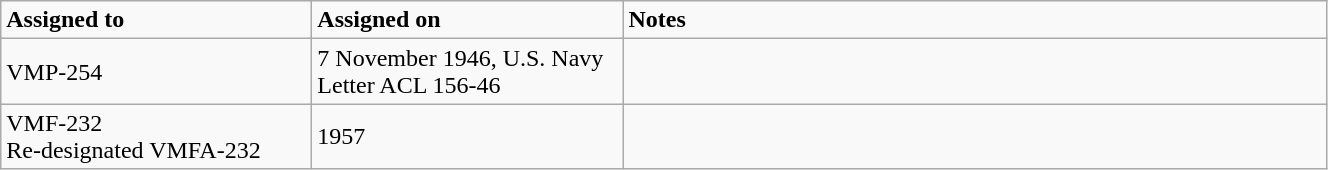<table class="wikitable" style="width: 70%;">
<tr>
<td style="width: 200px;"><strong>Assigned to</strong></td>
<td style="width: 200px;"><strong>Assigned on</strong></td>
<td><strong>Notes</strong></td>
</tr>
<tr>
<td>VMP-254</td>
<td>7 November 1946, U.S. Navy Letter ACL 156-46</td>
<td></td>
</tr>
<tr>
<td>VMF-232<br>Re-designated VMFA-232</td>
<td>1957</td>
<td></td>
</tr>
</table>
